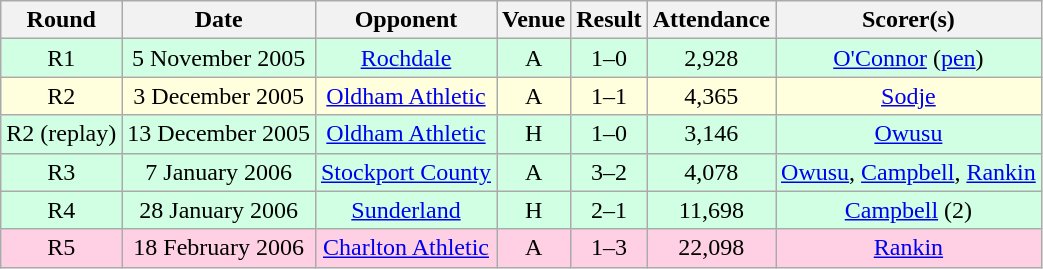<table class="wikitable sortable" style="text-align:center;">
<tr>
<th>Round</th>
<th>Date</th>
<th>Opponent</th>
<th>Venue</th>
<th>Result</th>
<th>Attendance</th>
<th>Scorer(s)</th>
</tr>
<tr style="background:#d0ffe3;">
<td>R1</td>
<td>5 November 2005</td>
<td><a href='#'>Rochdale</a></td>
<td>A</td>
<td>1–0</td>
<td>2,928</td>
<td><a href='#'>O'Connor</a> (<a href='#'>pen</a>)</td>
</tr>
<tr style="background:#ffd;">
<td>R2</td>
<td>3 December 2005</td>
<td><a href='#'>Oldham Athletic</a></td>
<td>A</td>
<td>1–1</td>
<td>4,365</td>
<td><a href='#'>Sodje</a></td>
</tr>
<tr style="background:#d0ffe3;">
<td>R2 (replay)</td>
<td>13 December 2005</td>
<td><a href='#'>Oldham Athletic</a></td>
<td>H</td>
<td>1–0</td>
<td>3,146</td>
<td><a href='#'>Owusu</a></td>
</tr>
<tr style="background:#d0ffe3;">
<td>R3</td>
<td>7 January 2006</td>
<td><a href='#'>Stockport County</a></td>
<td>A</td>
<td>3–2</td>
<td>4,078</td>
<td><a href='#'>Owusu</a>, <a href='#'>Campbell</a>, <a href='#'>Rankin</a></td>
</tr>
<tr style="background:#d0ffe3;">
<td>R4</td>
<td>28 January 2006</td>
<td><a href='#'>Sunderland</a></td>
<td>H</td>
<td>2–1</td>
<td>11,698</td>
<td><a href='#'>Campbell</a> (2)</td>
</tr>
<tr style="background:#ffd0e3;">
<td>R5</td>
<td>18 February 2006</td>
<td><a href='#'>Charlton Athletic</a></td>
<td>A</td>
<td>1–3</td>
<td>22,098</td>
<td><a href='#'>Rankin</a></td>
</tr>
</table>
